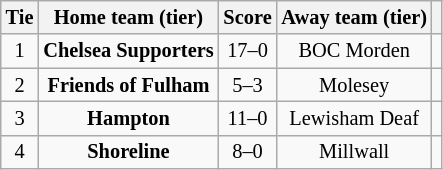<table class="wikitable" style="text-align:center; font-size:85%">
<tr>
<th>Tie</th>
<th>Home team (tier)</th>
<th>Score</th>
<th>Away team (tier)</th>
<th></th>
</tr>
<tr>
<td align="center">1</td>
<td><strong>Chelsea Supporters</strong></td>
<td align="center">17–0</td>
<td>BOC Morden</td>
<td></td>
</tr>
<tr>
<td align="center">2</td>
<td><strong>Friends of Fulham</strong></td>
<td align="center">5–3</td>
<td>Molesey</td>
<td></td>
</tr>
<tr>
<td align="center">3</td>
<td><strong>Hampton</strong></td>
<td align="center">11–0</td>
<td>Lewisham Deaf</td>
<td></td>
</tr>
<tr>
<td align="center">4</td>
<td><strong>Shoreline</strong></td>
<td align="center">8–0</td>
<td>Millwall</td>
<td></td>
</tr>
</table>
